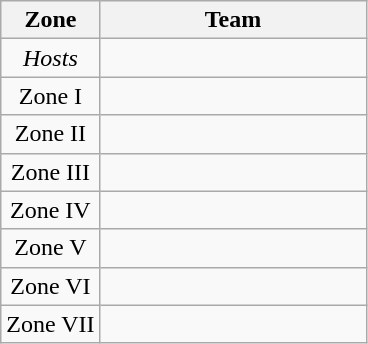<table class="wikitable">
<tr>
<th>Zone</th>
<th width=170>Team</th>
</tr>
<tr>
<td align=center><em>Hosts</em></td>
<td></td>
</tr>
<tr>
<td align=center>Zone I</td>
<td></td>
</tr>
<tr>
<td align=center>Zone II</td>
<td></td>
</tr>
<tr>
<td align=center>Zone III</td>
<td></td>
</tr>
<tr>
<td align=center>Zone IV</td>
<td></td>
</tr>
<tr>
<td align=center>Zone V</td>
<td></td>
</tr>
<tr>
<td align=center>Zone VI</td>
<td></td>
</tr>
<tr>
<td align=center>Zone VII</td>
<td></td>
</tr>
</table>
